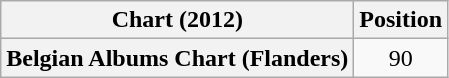<table class="wikitable sortable plainrowheaders">
<tr>
<th scope="col">Chart (2012)</th>
<th scope="col">Position</th>
</tr>
<tr>
<th scope="row">Belgian Albums Chart (Flanders)</th>
<td align="center">90</td>
</tr>
</table>
